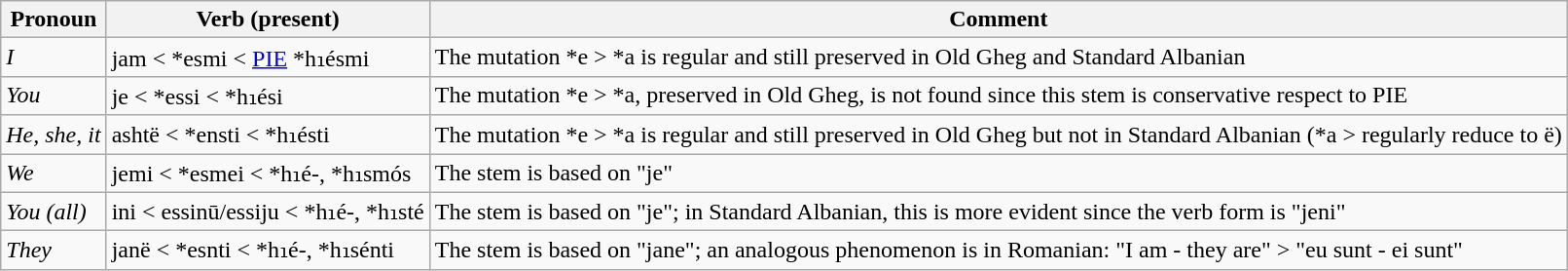<table class="wikitable sortable">
<tr>
<th>Pronoun</th>
<th>Verb (present)</th>
<th>Comment</th>
</tr>
<tr>
<td><em>I</em></td>
<td>jam < *esmi < <a href='#'>PIE</a> *h₁ésmi</td>
<td>The mutation *e > *a is regular and still preserved in Old Gheg and Standard Albanian</td>
</tr>
<tr>
<td><em>You</em></td>
<td>je < *essi < *h₁ési</td>
<td>The mutation *e > *a, preserved in Old Gheg, is not found since this stem is conservative respect to PIE</td>
</tr>
<tr>
<td><em>He, she, it</em></td>
<td>ashtë < *ensti < *h₁ésti</td>
<td>The mutation *e > *a is regular and still preserved in Old Gheg but not in Standard Albanian (*a > regularly reduce to ë)</td>
</tr>
<tr>
<td><em>We</em></td>
<td>jemi < *esmei < *h₁é-, *h₁smós</td>
<td>The stem is based on "je"</td>
</tr>
<tr>
<td><em>You (all)</em></td>
<td>ini < essinū/essiju < *h₁é-, *h₁sté</td>
<td>The stem is based on "je"; in Standard Albanian, this is more evident since the verb form is "jeni"</td>
</tr>
<tr>
<td><em>They</em></td>
<td>janë < *esnti < *h₁é-, *h₁sénti</td>
<td>The stem is based on "jane"; an analogous phenomenon is in Romanian: "I am - they are" > "eu sunt - ei sunt"</td>
</tr>
</table>
